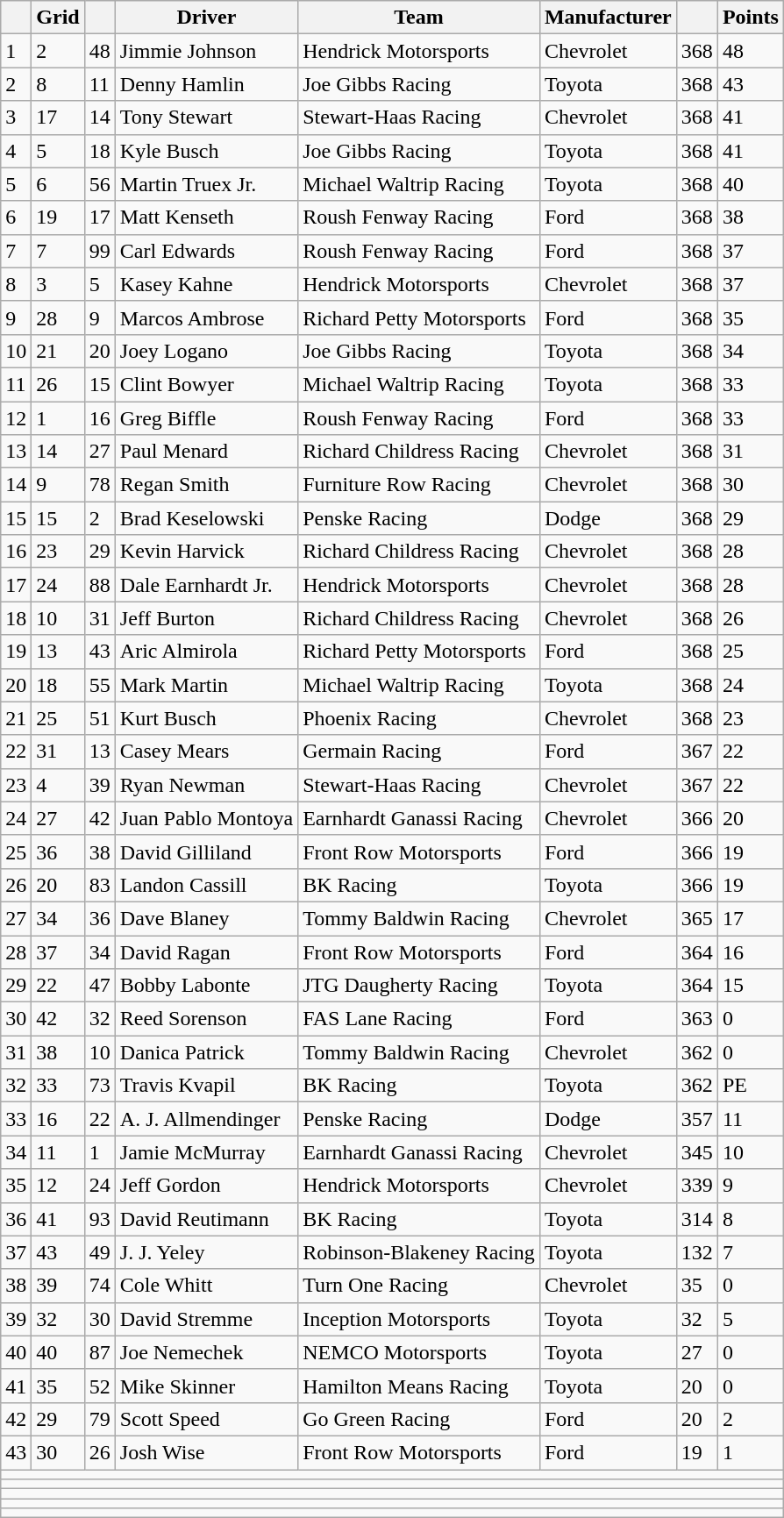<table class="wikitable" border="1">
<tr>
<th scope="col"></th>
<th scope="col">Grid</th>
<th scope="col"></th>
<th scope="col">Driver</th>
<th scope="col">Team</th>
<th scope="col">Manufacturer</th>
<th scope="col"></th>
<th scope="col">Points</th>
</tr>
<tr>
<td>1</td>
<td>2</td>
<td>48</td>
<td>Jimmie Johnson</td>
<td>Hendrick Motorsports</td>
<td>Chevrolet</td>
<td>368</td>
<td>48</td>
</tr>
<tr>
<td>2</td>
<td>8</td>
<td>11</td>
<td>Denny Hamlin</td>
<td>Joe Gibbs Racing</td>
<td>Toyota</td>
<td>368</td>
<td>43</td>
</tr>
<tr>
<td>3</td>
<td>17</td>
<td>14</td>
<td>Tony Stewart</td>
<td>Stewart-Haas Racing</td>
<td>Chevrolet</td>
<td>368</td>
<td>41</td>
</tr>
<tr>
<td>4</td>
<td>5</td>
<td>18</td>
<td>Kyle Busch</td>
<td>Joe Gibbs Racing</td>
<td>Toyota</td>
<td>368</td>
<td>41</td>
</tr>
<tr>
<td>5</td>
<td>6</td>
<td>56</td>
<td>Martin Truex Jr.</td>
<td>Michael Waltrip Racing</td>
<td>Toyota</td>
<td>368</td>
<td>40</td>
</tr>
<tr>
<td>6</td>
<td>19</td>
<td>17</td>
<td>Matt Kenseth</td>
<td>Roush Fenway Racing</td>
<td>Ford</td>
<td>368</td>
<td>38</td>
</tr>
<tr>
<td>7</td>
<td>7</td>
<td>99</td>
<td>Carl Edwards</td>
<td>Roush Fenway Racing</td>
<td>Ford</td>
<td>368</td>
<td>37</td>
</tr>
<tr>
<td>8</td>
<td>3</td>
<td>5</td>
<td>Kasey Kahne</td>
<td>Hendrick Motorsports</td>
<td>Chevrolet</td>
<td>368</td>
<td>37</td>
</tr>
<tr>
<td>9</td>
<td>28</td>
<td>9</td>
<td>Marcos Ambrose</td>
<td>Richard Petty Motorsports</td>
<td>Ford</td>
<td>368</td>
<td>35</td>
</tr>
<tr>
<td>10</td>
<td>21</td>
<td>20</td>
<td>Joey Logano</td>
<td>Joe Gibbs Racing</td>
<td>Toyota</td>
<td>368</td>
<td>34</td>
</tr>
<tr>
<td>11</td>
<td>26</td>
<td>15</td>
<td>Clint Bowyer</td>
<td>Michael Waltrip Racing</td>
<td>Toyota</td>
<td>368</td>
<td>33</td>
</tr>
<tr>
<td>12</td>
<td>1</td>
<td>16</td>
<td>Greg Biffle</td>
<td>Roush Fenway Racing</td>
<td>Ford</td>
<td>368</td>
<td>33</td>
</tr>
<tr>
<td>13</td>
<td>14</td>
<td>27</td>
<td>Paul Menard</td>
<td>Richard Childress Racing</td>
<td>Chevrolet</td>
<td>368</td>
<td>31</td>
</tr>
<tr>
<td>14</td>
<td>9</td>
<td>78</td>
<td>Regan Smith</td>
<td>Furniture Row Racing</td>
<td>Chevrolet</td>
<td>368</td>
<td>30</td>
</tr>
<tr>
<td>15</td>
<td>15</td>
<td>2</td>
<td>Brad Keselowski</td>
<td>Penske Racing</td>
<td>Dodge</td>
<td>368</td>
<td>29</td>
</tr>
<tr>
<td>16</td>
<td>23</td>
<td>29</td>
<td>Kevin Harvick</td>
<td>Richard Childress Racing</td>
<td>Chevrolet</td>
<td>368</td>
<td>28</td>
</tr>
<tr>
<td>17</td>
<td>24</td>
<td>88</td>
<td>Dale Earnhardt Jr.</td>
<td>Hendrick Motorsports</td>
<td>Chevrolet</td>
<td>368</td>
<td>28</td>
</tr>
<tr>
<td>18</td>
<td>10</td>
<td>31</td>
<td>Jeff Burton</td>
<td>Richard Childress Racing</td>
<td>Chevrolet</td>
<td>368</td>
<td>26</td>
</tr>
<tr>
<td>19</td>
<td>13</td>
<td>43</td>
<td>Aric Almirola</td>
<td>Richard Petty Motorsports</td>
<td>Ford</td>
<td>368</td>
<td>25</td>
</tr>
<tr>
<td>20</td>
<td>18</td>
<td>55</td>
<td>Mark Martin</td>
<td>Michael Waltrip Racing</td>
<td>Toyota</td>
<td>368</td>
<td>24</td>
</tr>
<tr>
<td>21</td>
<td>25</td>
<td>51</td>
<td>Kurt Busch</td>
<td>Phoenix Racing</td>
<td>Chevrolet</td>
<td>368</td>
<td>23</td>
</tr>
<tr>
<td>22</td>
<td>31</td>
<td>13</td>
<td>Casey Mears</td>
<td>Germain Racing</td>
<td>Ford</td>
<td>367</td>
<td>22</td>
</tr>
<tr>
<td>23</td>
<td>4</td>
<td>39</td>
<td>Ryan Newman</td>
<td>Stewart-Haas Racing</td>
<td>Chevrolet</td>
<td>367</td>
<td>22</td>
</tr>
<tr>
<td>24</td>
<td>27</td>
<td>42</td>
<td>Juan Pablo Montoya</td>
<td>Earnhardt Ganassi Racing</td>
<td>Chevrolet</td>
<td>366</td>
<td>20</td>
</tr>
<tr>
<td>25</td>
<td>36</td>
<td>38</td>
<td>David Gilliland</td>
<td>Front Row Motorsports</td>
<td>Ford</td>
<td>366</td>
<td>19</td>
</tr>
<tr>
<td>26</td>
<td>20</td>
<td>83</td>
<td>Landon Cassill</td>
<td>BK Racing</td>
<td>Toyota</td>
<td>366</td>
<td>19</td>
</tr>
<tr>
<td>27</td>
<td>34</td>
<td>36</td>
<td>Dave Blaney</td>
<td>Tommy Baldwin Racing</td>
<td>Chevrolet</td>
<td>365</td>
<td>17</td>
</tr>
<tr>
<td>28</td>
<td>37</td>
<td>34</td>
<td>David Ragan</td>
<td>Front Row Motorsports</td>
<td>Ford</td>
<td>364</td>
<td>16</td>
</tr>
<tr>
<td>29</td>
<td>22</td>
<td>47</td>
<td>Bobby Labonte</td>
<td>JTG Daugherty Racing</td>
<td>Toyota</td>
<td>364</td>
<td>15</td>
</tr>
<tr>
<td>30</td>
<td>42</td>
<td>32</td>
<td>Reed Sorenson</td>
<td>FAS Lane Racing</td>
<td>Ford</td>
<td>363</td>
<td>0</td>
</tr>
<tr>
<td>31</td>
<td>38</td>
<td>10</td>
<td>Danica Patrick</td>
<td>Tommy Baldwin Racing</td>
<td>Chevrolet</td>
<td>362</td>
<td>0</td>
</tr>
<tr>
<td>32</td>
<td>33</td>
<td>73</td>
<td>Travis Kvapil</td>
<td>BK Racing</td>
<td>Toyota</td>
<td>362</td>
<td>PE</td>
</tr>
<tr>
<td>33</td>
<td>16</td>
<td>22</td>
<td>A. J. Allmendinger</td>
<td>Penske Racing</td>
<td>Dodge</td>
<td>357</td>
<td>11</td>
</tr>
<tr>
<td>34</td>
<td>11</td>
<td>1</td>
<td>Jamie McMurray</td>
<td>Earnhardt Ganassi Racing</td>
<td>Chevrolet</td>
<td>345</td>
<td>10</td>
</tr>
<tr>
<td>35</td>
<td>12</td>
<td>24</td>
<td>Jeff Gordon</td>
<td>Hendrick Motorsports</td>
<td>Chevrolet</td>
<td>339</td>
<td>9</td>
</tr>
<tr>
<td>36</td>
<td>41</td>
<td>93</td>
<td>David Reutimann</td>
<td>BK Racing</td>
<td>Toyota</td>
<td>314</td>
<td>8</td>
</tr>
<tr>
<td>37</td>
<td>43</td>
<td>49</td>
<td>J. J. Yeley</td>
<td>Robinson-Blakeney Racing</td>
<td>Toyota</td>
<td>132</td>
<td>7</td>
</tr>
<tr>
<td>38</td>
<td>39</td>
<td>74</td>
<td>Cole Whitt</td>
<td>Turn One Racing</td>
<td>Chevrolet</td>
<td>35</td>
<td>0</td>
</tr>
<tr>
<td>39</td>
<td>32</td>
<td>30</td>
<td>David Stremme</td>
<td>Inception Motorsports</td>
<td>Toyota</td>
<td>32</td>
<td>5</td>
</tr>
<tr>
<td>40</td>
<td>40</td>
<td>87</td>
<td>Joe Nemechek</td>
<td>NEMCO Motorsports</td>
<td>Toyota</td>
<td>27</td>
<td>0</td>
</tr>
<tr>
<td>41</td>
<td>35</td>
<td>52</td>
<td>Mike Skinner</td>
<td>Hamilton Means Racing</td>
<td>Toyota</td>
<td>20</td>
<td>0</td>
</tr>
<tr>
<td>42</td>
<td>29</td>
<td>79</td>
<td>Scott Speed</td>
<td>Go Green Racing</td>
<td>Ford</td>
<td>20</td>
<td>2</td>
</tr>
<tr>
<td>43</td>
<td>30</td>
<td>26</td>
<td>Josh Wise</td>
<td>Front Row Motorsports</td>
<td>Ford</td>
<td>19</td>
<td>1</td>
</tr>
<tr class="sortbottom">
<td colspan="9"></td>
</tr>
<tr>
<td colspan="9"></td>
</tr>
<tr>
<td colspan="9"></td>
</tr>
<tr>
<td colspan="9"></td>
</tr>
<tr>
<td colspan="9"></td>
</tr>
</table>
